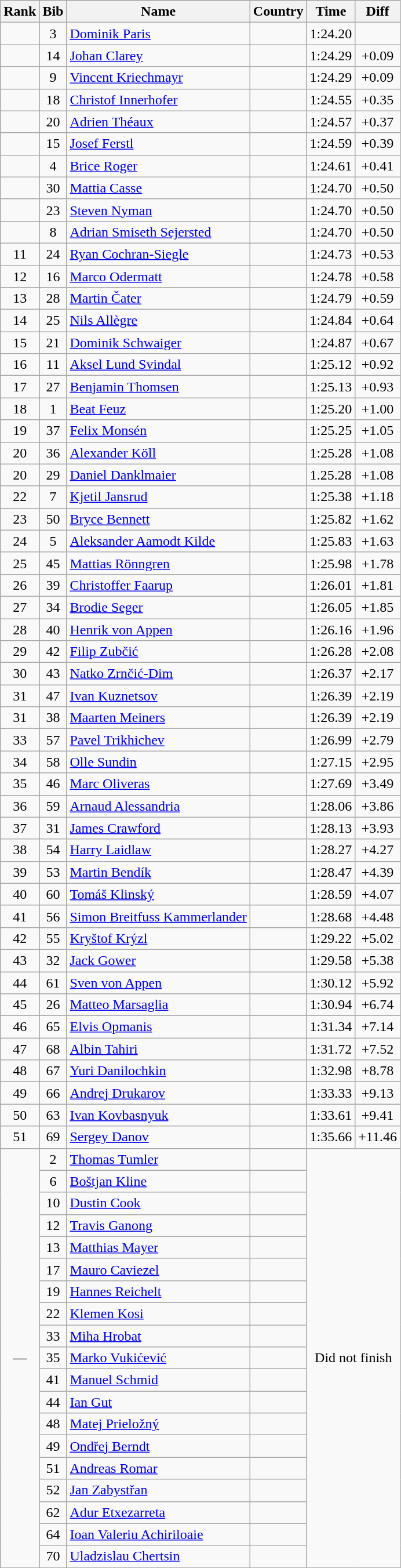<table class="wikitable sortable" style="text-align:center">
<tr>
<th>Rank</th>
<th>Bib</th>
<th>Name</th>
<th>Country</th>
<th>Time</th>
<th>Diff</th>
</tr>
<tr>
<td></td>
<td>3</td>
<td align=left><a href='#'>Dominik Paris</a></td>
<td align=left></td>
<td>1:24.20</td>
<td></td>
</tr>
<tr>
<td></td>
<td>14</td>
<td align=left><a href='#'>Johan Clarey</a></td>
<td align=left></td>
<td>1:24.29</td>
<td>+0.09</td>
</tr>
<tr>
<td></td>
<td>9</td>
<td align=left><a href='#'>Vincent Kriechmayr</a></td>
<td align=left></td>
<td>1:24.29</td>
<td>+0.09</td>
</tr>
<tr>
<td></td>
<td>18</td>
<td align=left><a href='#'>Christof Innerhofer</a></td>
<td align=left></td>
<td>1:24.55</td>
<td>+0.35</td>
</tr>
<tr>
<td></td>
<td>20</td>
<td align=left><a href='#'>Adrien Théaux</a></td>
<td align=left></td>
<td>1:24.57</td>
<td>+0.37</td>
</tr>
<tr>
<td></td>
<td>15</td>
<td align=left><a href='#'>Josef Ferstl</a></td>
<td align=left></td>
<td>1:24.59</td>
<td>+0.39</td>
</tr>
<tr>
<td></td>
<td>4</td>
<td align=left><a href='#'>Brice Roger</a></td>
<td align=left></td>
<td>1:24.61</td>
<td>+0.41</td>
</tr>
<tr>
<td></td>
<td>30</td>
<td align=left><a href='#'>Mattia Casse</a></td>
<td align=left></td>
<td>1:24.70</td>
<td>+0.50</td>
</tr>
<tr>
<td></td>
<td>23</td>
<td align=left><a href='#'>Steven Nyman</a></td>
<td align=left></td>
<td>1:24.70</td>
<td>+0.50</td>
</tr>
<tr>
<td></td>
<td>8</td>
<td align=left><a href='#'>Adrian Smiseth Sejersted</a></td>
<td align=left></td>
<td>1:24.70</td>
<td>+0.50</td>
</tr>
<tr>
<td>11</td>
<td>24</td>
<td align=left><a href='#'>Ryan Cochran-Siegle</a></td>
<td align=left></td>
<td>1:24.73</td>
<td>+0.53</td>
</tr>
<tr>
<td>12</td>
<td>16</td>
<td align=left><a href='#'>Marco Odermatt</a></td>
<td align=left></td>
<td>1:24.78</td>
<td>+0.58</td>
</tr>
<tr>
<td>13</td>
<td>28</td>
<td align=left><a href='#'>Martin Čater</a></td>
<td align=left></td>
<td>1:24.79</td>
<td>+0.59</td>
</tr>
<tr>
<td>14</td>
<td>25</td>
<td align=left><a href='#'>Nils Allègre</a></td>
<td align=left></td>
<td>1:24.84</td>
<td>+0.64</td>
</tr>
<tr>
<td>15</td>
<td>21</td>
<td align=left><a href='#'>Dominik Schwaiger</a></td>
<td align=left></td>
<td>1:24.87</td>
<td>+0.67</td>
</tr>
<tr>
<td>16</td>
<td>11</td>
<td align=left><a href='#'>Aksel Lund Svindal</a></td>
<td align=left></td>
<td>1:25.12</td>
<td>+0.92</td>
</tr>
<tr>
<td>17</td>
<td>27</td>
<td align=left><a href='#'>Benjamin Thomsen</a></td>
<td align=left></td>
<td>1:25.13</td>
<td>+0.93</td>
</tr>
<tr>
<td>18</td>
<td>1</td>
<td align=left><a href='#'>Beat Feuz</a></td>
<td align=left></td>
<td>1:25.20</td>
<td>+1.00</td>
</tr>
<tr>
<td>19</td>
<td>37</td>
<td align=left><a href='#'>Felix Monsén</a></td>
<td align=left></td>
<td>1:25.25</td>
<td>+1.05</td>
</tr>
<tr>
<td>20</td>
<td>36</td>
<td align=left><a href='#'>Alexander Köll</a></td>
<td align=left></td>
<td>1:25.28</td>
<td>+1.08</td>
</tr>
<tr>
<td>20</td>
<td>29</td>
<td align=left><a href='#'>Daniel Danklmaier</a></td>
<td align=left></td>
<td>1.25.28</td>
<td>+1.08</td>
</tr>
<tr>
<td>22</td>
<td>7</td>
<td align=left><a href='#'>Kjetil Jansrud</a></td>
<td align=left></td>
<td>1:25.38</td>
<td>+1.18</td>
</tr>
<tr>
<td>23</td>
<td>50</td>
<td align=left><a href='#'>Bryce Bennett</a></td>
<td align=left></td>
<td>1:25.82</td>
<td>+1.62</td>
</tr>
<tr>
<td>24</td>
<td>5</td>
<td align=left><a href='#'>Aleksander Aamodt Kilde</a></td>
<td align=left></td>
<td>1:25.83</td>
<td>+1.63</td>
</tr>
<tr>
<td>25</td>
<td>45</td>
<td align=left><a href='#'>Mattias Rönngren</a></td>
<td align=left></td>
<td>1:25.98</td>
<td>+1.78</td>
</tr>
<tr>
<td>26</td>
<td>39</td>
<td align=left><a href='#'>Christoffer Faarup</a></td>
<td align=left></td>
<td>1:26.01</td>
<td>+1.81</td>
</tr>
<tr>
<td>27</td>
<td>34</td>
<td align=left><a href='#'>Brodie Seger</a></td>
<td align=left></td>
<td>1:26.05</td>
<td>+1.85</td>
</tr>
<tr>
<td>28</td>
<td>40</td>
<td align=left><a href='#'>Henrik von Appen</a></td>
<td align=left></td>
<td>1:26.16</td>
<td>+1.96</td>
</tr>
<tr>
<td>29</td>
<td>42</td>
<td align=left><a href='#'>Filip Zubčić</a></td>
<td align=left></td>
<td>1:26.28</td>
<td>+2.08</td>
</tr>
<tr>
<td>30</td>
<td>43</td>
<td align=left><a href='#'>Natko Zrnčić-Dim</a></td>
<td align=left></td>
<td>1:26.37</td>
<td>+2.17</td>
</tr>
<tr>
<td>31</td>
<td>47</td>
<td align=left><a href='#'>Ivan Kuznetsov</a></td>
<td align=left></td>
<td>1:26.39</td>
<td>+2.19</td>
</tr>
<tr>
<td>31</td>
<td>38</td>
<td align=left><a href='#'>Maarten Meiners</a></td>
<td align=left></td>
<td>1:26.39</td>
<td>+2.19</td>
</tr>
<tr>
<td>33</td>
<td>57</td>
<td align=left><a href='#'>Pavel Trikhichev</a></td>
<td align=left></td>
<td>1:26.99</td>
<td>+2.79</td>
</tr>
<tr>
<td>34</td>
<td>58</td>
<td align=left><a href='#'>Olle Sundin</a></td>
<td align=left></td>
<td>1:27.15</td>
<td>+2.95</td>
</tr>
<tr>
<td>35</td>
<td>46</td>
<td align=left><a href='#'>Marc Oliveras</a></td>
<td align=left></td>
<td>1:27.69</td>
<td>+3.49</td>
</tr>
<tr>
<td>36</td>
<td>59</td>
<td align=left><a href='#'>Arnaud Alessandria</a></td>
<td align=left></td>
<td>1:28.06</td>
<td>+3.86</td>
</tr>
<tr>
<td>37</td>
<td>31</td>
<td align=left><a href='#'>James Crawford</a></td>
<td align=left></td>
<td>1:28.13</td>
<td>+3.93</td>
</tr>
<tr>
<td>38</td>
<td>54</td>
<td align=left><a href='#'>Harry Laidlaw</a></td>
<td align=left></td>
<td>1:28.27</td>
<td>+4.27</td>
</tr>
<tr>
<td>39</td>
<td>53</td>
<td align=left><a href='#'>Martin Bendík</a></td>
<td align=left></td>
<td>1:28.47</td>
<td>+4.39</td>
</tr>
<tr>
<td>40</td>
<td>60</td>
<td align=left><a href='#'>Tomáš Klinský</a></td>
<td align=left></td>
<td>1:28.59</td>
<td>+4.07</td>
</tr>
<tr>
<td>41</td>
<td>56</td>
<td align=left><a href='#'>Simon Breitfuss Kammerlander</a></td>
<td align=left></td>
<td>1:28.68</td>
<td>+4.48</td>
</tr>
<tr>
<td>42</td>
<td>55</td>
<td align=left><a href='#'>Kryštof Krýzl</a></td>
<td align=left></td>
<td>1:29.22</td>
<td>+5.02</td>
</tr>
<tr>
<td>43</td>
<td>32</td>
<td align=left><a href='#'>Jack Gower</a></td>
<td align=left></td>
<td>1:29.58</td>
<td>+5.38</td>
</tr>
<tr>
<td>44</td>
<td>61</td>
<td align=left><a href='#'>Sven von Appen</a></td>
<td align=left></td>
<td>1:30.12</td>
<td>+5.92</td>
</tr>
<tr>
<td>45</td>
<td>26</td>
<td align=left><a href='#'>Matteo Marsaglia</a></td>
<td align=left></td>
<td>1:30.94</td>
<td>+6.74</td>
</tr>
<tr>
<td>46</td>
<td>65</td>
<td align=left><a href='#'>Elvis Opmanis</a></td>
<td align=left></td>
<td>1:31.34</td>
<td>+7.14</td>
</tr>
<tr>
<td>47</td>
<td>68</td>
<td align=left><a href='#'>Albin Tahiri</a></td>
<td align=left></td>
<td>1:31.72</td>
<td>+7.52</td>
</tr>
<tr>
<td>48</td>
<td>67</td>
<td align=left><a href='#'>Yuri Danilochkin</a></td>
<td align=left></td>
<td>1:32.98</td>
<td>+8.78</td>
</tr>
<tr>
<td>49</td>
<td>66</td>
<td align=left><a href='#'>Andrej Drukarov</a></td>
<td align=left></td>
<td>1:33.33</td>
<td>+9.13</td>
</tr>
<tr>
<td>50</td>
<td>63</td>
<td align=left><a href='#'>Ivan Kovbasnyuk</a></td>
<td align=left></td>
<td>1:33.61</td>
<td>+9.41</td>
</tr>
<tr>
<td>51</td>
<td>69</td>
<td align=left><a href='#'>Sergey Danov</a></td>
<td align=left></td>
<td>1:35.66</td>
<td>+11.46</td>
</tr>
<tr>
<td rowspan=19>—</td>
<td>2</td>
<td align=left><a href='#'>Thomas Tumler</a></td>
<td align=left></td>
<td rowspan=19 colspan=2>Did not finish</td>
</tr>
<tr>
<td>6</td>
<td align=left><a href='#'>Boštjan Kline</a></td>
<td align=left></td>
</tr>
<tr>
<td>10</td>
<td align=left><a href='#'>Dustin Cook</a></td>
<td align=left></td>
</tr>
<tr>
<td>12</td>
<td align=left><a href='#'>Travis Ganong</a></td>
<td align=left></td>
</tr>
<tr>
<td>13</td>
<td align=left><a href='#'>Matthias Mayer</a></td>
<td align=left></td>
</tr>
<tr>
<td>17</td>
<td align=left><a href='#'>Mauro Caviezel</a></td>
<td align=left></td>
</tr>
<tr>
<td>19</td>
<td align=left><a href='#'>Hannes Reichelt</a></td>
<td align=left></td>
</tr>
<tr>
<td>22</td>
<td align=left><a href='#'>Klemen Kosi</a></td>
<td align=left></td>
</tr>
<tr>
<td>33</td>
<td align=left><a href='#'>Miha Hrobat</a></td>
<td align=left></td>
</tr>
<tr>
<td>35</td>
<td align=left><a href='#'>Marko Vukićević</a></td>
<td align=left></td>
</tr>
<tr>
<td>41</td>
<td align=left><a href='#'>Manuel Schmid</a></td>
<td align=left></td>
</tr>
<tr>
<td>44</td>
<td align=left><a href='#'>Ian Gut</a></td>
<td align=left></td>
</tr>
<tr>
<td>48</td>
<td align=left><a href='#'>Matej Prieložný</a></td>
<td align=left></td>
</tr>
<tr>
<td>49</td>
<td align=left><a href='#'>Ondřej Berndt</a></td>
<td align=left></td>
</tr>
<tr>
<td>51</td>
<td align=left><a href='#'>Andreas Romar</a></td>
<td align=left></td>
</tr>
<tr>
<td>52</td>
<td align=left><a href='#'>Jan Zabystřan</a></td>
<td align=left></td>
</tr>
<tr>
<td>62</td>
<td align=left><a href='#'>Adur Etxezarreta</a></td>
<td align=left></td>
</tr>
<tr>
<td>64</td>
<td align=left><a href='#'>Ioan Valeriu Achiriloaie</a></td>
<td align=left></td>
</tr>
<tr>
<td>70</td>
<td align=left><a href='#'>Uladzislau Chertsin</a></td>
<td align=left></td>
</tr>
</table>
